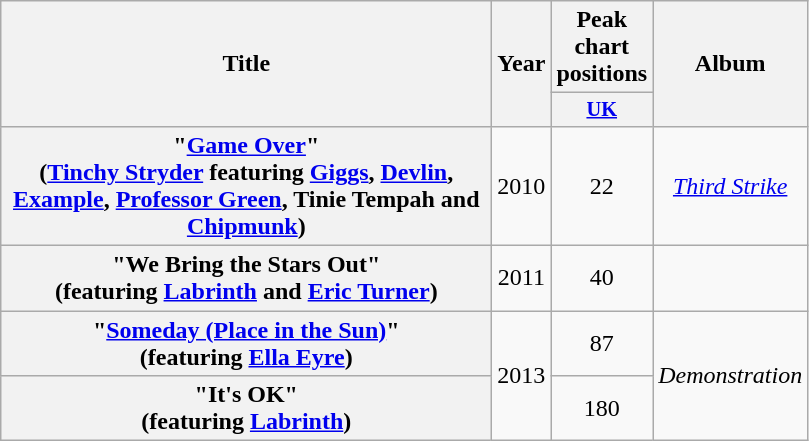<table class="wikitable plainrowheaders" style="text-align:center;">
<tr>
<th scope="col" rowspan="2" style="width:20em;">Title</th>
<th scope="col" rowspan="2" style="width:1em;">Year</th>
<th scope="col" colspan="1">Peak chart positions</th>
<th scope="col" rowspan="2">Album</th>
</tr>
<tr>
<th scope="col" style="width:3em;font-size:85%;"><a href='#'>UK</a><br></th>
</tr>
<tr>
<th scope="row">"<a href='#'>Game Over</a>"<br><span>(<a href='#'>Tinchy Stryder</a> featuring <a href='#'>Giggs</a>, <a href='#'>Devlin</a>,<br> <a href='#'>Example</a>, <a href='#'>Professor Green</a>, Tinie Tempah and <a href='#'>Chipmunk</a>)</span></th>
<td>2010</td>
<td>22</td>
<td><em><a href='#'>Third Strike</a></em></td>
</tr>
<tr>
<th scope="row">"We Bring the Stars Out"<br><span>(featuring <a href='#'>Labrinth</a> and <a href='#'>Eric Turner</a>)</span></th>
<td>2011</td>
<td>40</td>
<td></td>
</tr>
<tr>
<th scope="row">"<a href='#'>Someday (Place in the Sun)</a>"<br><span>(featuring <a href='#'>Ella Eyre</a>)</span></th>
<td rowspan="2">2013</td>
<td>87</td>
<td rowspan="2"><em>Demonstration</em></td>
</tr>
<tr>
<th scope="row">"It's OK"<br><span>(featuring <a href='#'>Labrinth</a>)</span></th>
<td>180</td>
</tr>
</table>
